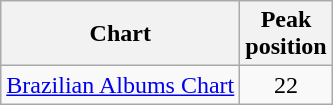<table class="wikitable sortable">
<tr>
<th>Chart</th>
<th>Peak<br>position</th>
</tr>
<tr>
<td><a href='#'>Brazilian Albums Chart</a></td>
<td align="center">22</td>
</tr>
</table>
